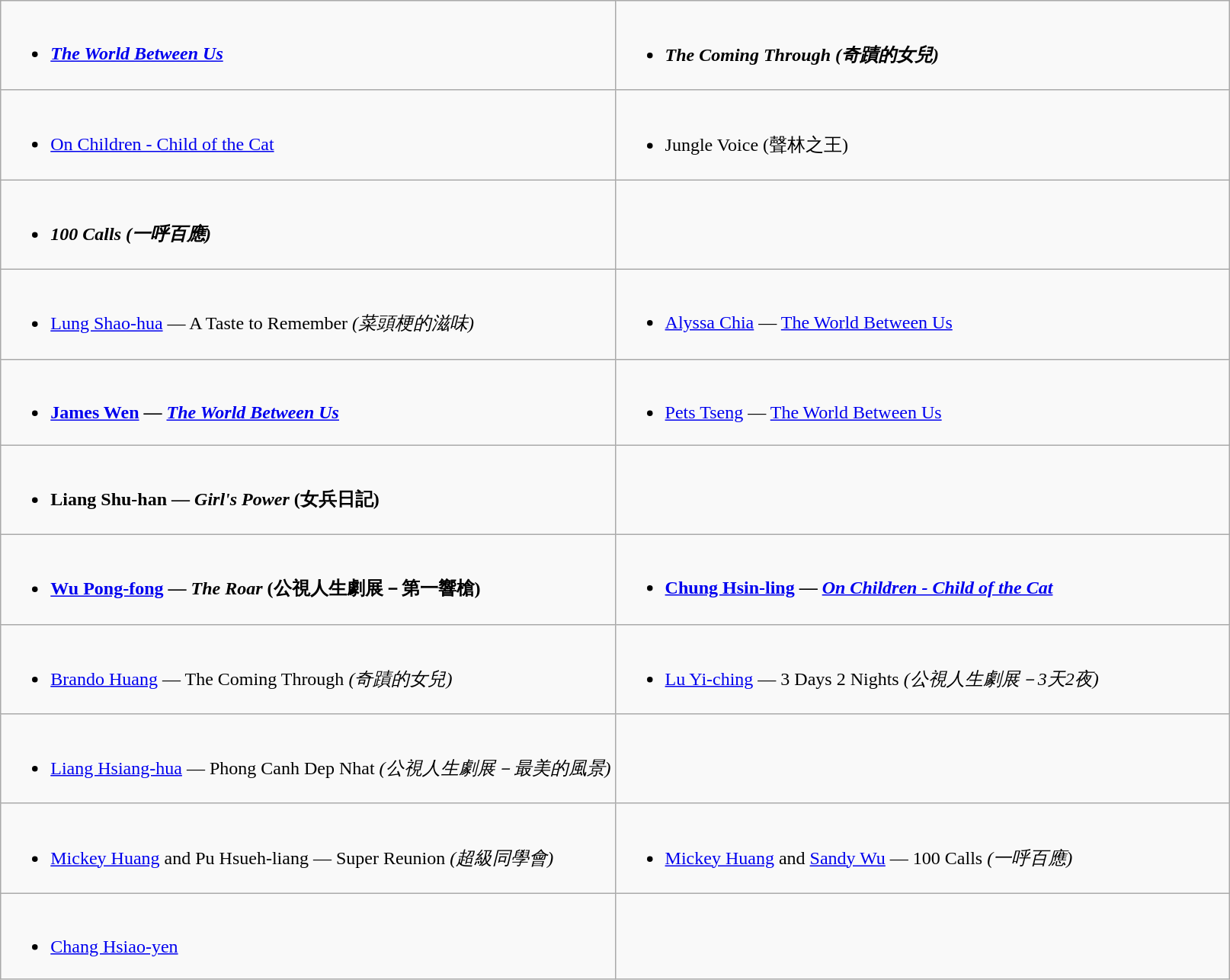<table class=wikitable>
<tr>
<td style="vertical-align:top;" width="50%"><br><ul><li><strong><em><a href='#'>The World Between Us</a></em></strong></li></ul></td>
<td style="vertical-align:top;" width="50%"><br><ul><li><strong><em>The Coming Through<em> (奇蹟的女兒)<strong></li></ul></td>
</tr>
<tr>
<td style="vertical-align:top;" width="50%"><br><ul><li></em></strong><a href='#'>On Children - Child of the Cat</a><strong><em></li></ul></td>
<td style="vertical-align:top;" width="50%"><br><ul><li></em></strong>Jungle Voice</em> (聲林之王)</strong></li></ul></td>
</tr>
<tr>
<td style="vertical-align:top;" width="50%"><br><ul><li><strong><em>100 Calls<em> (一呼百應)<strong></li></ul></td>
<td style="vertical-align:top;" width="50%"></td>
</tr>
<tr>
<td style="vertical-align:top;" width="50%"><br><ul><li></strong><a href='#'>Lung Shao-hua</a> — </em>A Taste to Remember<em> (菜頭梗的滋味)<strong></li></ul></td>
<td style="vertical-align:top;" width="50%"><br><ul><li></strong><a href='#'>Alyssa Chia</a> — </em><a href='#'>The World Between Us</a></em></strong></li></ul></td>
</tr>
<tr>
<td style="vertical-align:top;" width="50%"><br><ul><li><strong><a href='#'>James Wen</a> — <em><a href='#'>The World Between Us</a><strong><em></li></ul></td>
<td style="vertical-align:top;" width="50%"><br><ul><li></strong><a href='#'>Pets Tseng</a> — </em><a href='#'>The World Between Us</a></em></strong></li></ul></td>
</tr>
<tr>
<td style="vertical-align:top;" width="50%"><br><ul><li><strong>Liang Shu-han — <em>Girl's Power</em> (女兵日記)</strong></li></ul></td>
<td style="vertical-align:top;" width="50%"></td>
</tr>
<tr>
<td style="vertical-align:top;" width="50%"><br><ul><li><strong><a href='#'>Wu Pong-fong</a> — <em>The Roar</em> (公視人生劇展－第一響槍)</strong></li></ul></td>
<td style="vertical-align:top;" width="50%"><br><ul><li><strong><a href='#'>Chung Hsin-ling</a> — <em><a href='#'>On Children - Child of the Cat</a><strong><em></li></ul></td>
</tr>
<tr>
<td style="vertical-align:top;" width="50%"><br><ul><li></strong><a href='#'>Brando Huang</a> — </em>The Coming Through<em> (奇蹟的女兒)<strong></li></ul></td>
<td style="vertical-align:top;" width="50%"><br><ul><li></strong><a href='#'>Lu Yi-ching</a> — </em>3 Days 2 Nights<em> (公視人生劇展－3天2夜)<strong></li></ul></td>
</tr>
<tr>
<td style="vertical-align:top;" width="50%"><br><ul><li></strong><a href='#'>Liang Hsiang-hua</a>  — </em>Phong Canh Dep Nhat<em> (公視人生劇展－最美的風景)<strong></li></ul></td>
<td style="vertical-align:top;" width="50%"></td>
</tr>
<tr>
<td style="vertical-align:top;" width="50%"><br><ul><li></strong><a href='#'>Mickey Huang</a> and Pu Hsueh-liang — </em>Super Reunion<em> (超級同學會)<strong></li></ul></td>
<td style="vertical-align:top;" width="50%"><br><ul><li></strong><a href='#'>Mickey Huang</a> and <a href='#'>Sandy Wu</a> — </em>100 Calls<em> (一呼百應)<strong></li></ul></td>
</tr>
<tr>
<td style="vertical-align:top;" width="50%"><br><ul><li></strong><a href='#'>Chang Hsiao-yen</a><strong></li></ul></td>
<td style="vertical-align:top;" width="50%"></td>
</tr>
</table>
